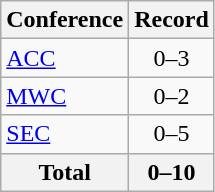<table class="wikitable">
<tr>
<th>Conference</th>
<th>Record</th>
</tr>
<tr>
<td><a href='#'>ACC</a></td>
<td align=center>0–3</td>
</tr>
<tr>
<td><a href='#'>MWC</a></td>
<td align=center>0–2</td>
</tr>
<tr>
<td><a href='#'>SEC</a></td>
<td align=center>0–5</td>
</tr>
<tr>
<th>Total</th>
<th>0–10</th>
</tr>
</table>
